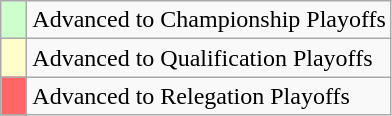<table class="wikitable">
<tr>
<td width=10px  bgcolor=#ccffcc></td>
<td>Advanced to Championship Playoffs</td>
</tr>
<tr>
<td width=10px  bgcolor=#ffffcc></td>
<td>Advanced to Qualification Playoffs</td>
</tr>
<tr>
<td width=10px  bgcolor=#ff6666></td>
<td>Advanced to Relegation Playoffs</td>
</tr>
</table>
